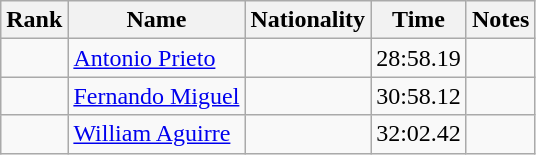<table class="wikitable sortable" style="text-align:center">
<tr>
<th>Rank</th>
<th>Name</th>
<th>Nationality</th>
<th>Time</th>
<th>Notes</th>
</tr>
<tr>
<td align=center></td>
<td align=left><a href='#'>Antonio Prieto</a></td>
<td align=left></td>
<td>28:58.19</td>
<td></td>
</tr>
<tr>
<td align=center></td>
<td align=left><a href='#'>Fernando Miguel</a></td>
<td align=left></td>
<td>30:58.12</td>
<td></td>
</tr>
<tr>
<td align=center></td>
<td align=left><a href='#'>William Aguirre</a></td>
<td align=left></td>
<td>32:02.42</td>
<td></td>
</tr>
</table>
